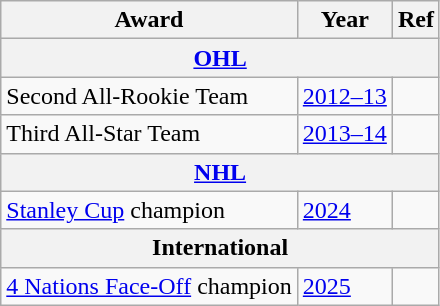<table class="wikitable">
<tr>
<th>Award</th>
<th>Year</th>
<th>Ref</th>
</tr>
<tr>
<th colspan="3"><a href='#'>OHL</a></th>
</tr>
<tr>
<td>Second All-Rookie Team</td>
<td><a href='#'>2012–13</a></td>
<td></td>
</tr>
<tr>
<td>Third All-Star Team</td>
<td><a href='#'>2013–14</a></td>
<td></td>
</tr>
<tr>
<th colspan="3"><a href='#'>NHL</a></th>
</tr>
<tr>
<td><a href='#'>Stanley Cup</a> champion</td>
<td><a href='#'>2024</a></td>
<td></td>
</tr>
<tr>
<th colspan="3">International</th>
</tr>
<tr>
<td><a href='#'>4 Nations Face-Off</a> champion</td>
<td><a href='#'>2025</a></td>
<td></td>
</tr>
</table>
